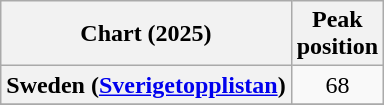<table class="wikitable plainrowheaders" style="text-align:center">
<tr>
<th scope="col">Chart (2025)</th>
<th scope="col">Peak<br>position</th>
</tr>
<tr>
<th scope="row">Sweden (<a href='#'>Sverigetopplistan</a>)</th>
<td style="text-align:center;">68</td>
</tr>
<tr>
</tr>
</table>
